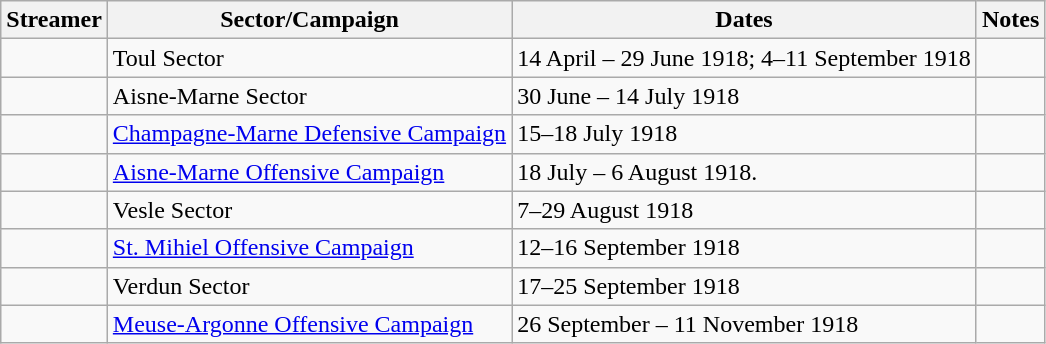<table class="wikitable">
<tr>
<th>Streamer</th>
<th>Sector/Campaign</th>
<th>Dates</th>
<th>Notes</th>
</tr>
<tr>
<td></td>
<td>Toul Sector</td>
<td>14 April – 29 June 1918; 4–11 September 1918</td>
<td></td>
</tr>
<tr>
<td></td>
<td>Aisne-Marne Sector</td>
<td>30 June – 14 July 1918</td>
<td></td>
</tr>
<tr>
<td></td>
<td><a href='#'>Champagne-Marne Defensive Campaign</a></td>
<td>15–18 July 1918</td>
<td></td>
</tr>
<tr>
<td></td>
<td><a href='#'>Aisne-Marne Offensive Campaign</a></td>
<td>18 July – 6 August 1918.</td>
<td></td>
</tr>
<tr>
<td></td>
<td>Vesle Sector</td>
<td>7–29 August 1918</td>
<td></td>
</tr>
<tr>
<td></td>
<td><a href='#'>St. Mihiel Offensive Campaign</a></td>
<td>12–16 September 1918</td>
<td></td>
</tr>
<tr>
<td></td>
<td>Verdun Sector</td>
<td>17–25 September 1918</td>
<td></td>
</tr>
<tr>
<td></td>
<td><a href='#'>Meuse-Argonne Offensive Campaign</a></td>
<td>26 September – 11 November 1918</td>
<td></td>
</tr>
</table>
